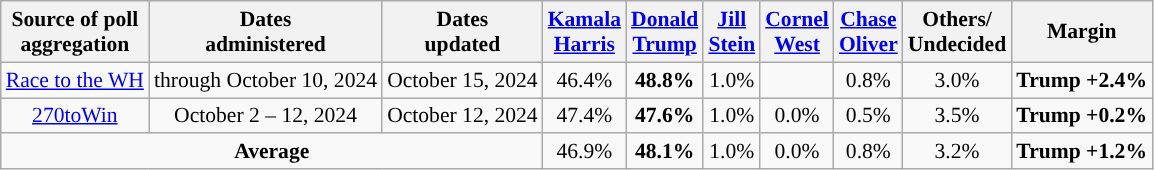<table class="wikitable sortable mw-datatable" style="text-align:center;font-size:90%;line-height:17px">
<tr>
<th>Source of poll<br>aggregation</th>
<th>Dates<br>administered</th>
<th>Dates<br>updated</th>
<th class="unsortable"><a href='#'>Kamala <br>Harris</a><br><small></small></th>
<th class="unsortable"><a href='#'>Donald<br>Trump</a><br><small></small></th>
<th class="unsortable"><a href='#'>Jill<br>Stein</a><br><small></small></th>
<th class="unsortable"><a href='#'>Cornel<br>West</a><br><small></small></th>
<th class="unsortable"><a href='#'>Chase<br>Oliver</a><br><small></small></th>
<th class="unsortable">Others/<br>Undecided<br></th>
<th>Margin</th>
</tr>
<tr>
<td><a href='#'>Race to the WH</a></td>
<td>through October 10, 2024</td>
<td>October 15, 2024</td>
<td>46.4%</td>
<td style="background-color:"><strong>48.8%</strong></td>
<td>1.0%</td>
<td></td>
<td>0.8%</td>
<td>3.0%</td>
<td style="background-color:"><strong>Trump +2.4%</strong></td>
</tr>
<tr>
<td><a href='#'>270toWin</a></td>
<td>October 2 – 12, 2024</td>
<td>October 12, 2024</td>
<td>47.4%</td>
<td style="background-color:"><strong>47.6%</strong></td>
<td>1.0%</td>
<td>0.0%</td>
<td>0.5%</td>
<td>3.5%</td>
<td style="background-color:"><strong>Trump +0.2%</strong></td>
</tr>
<tr>
<td colspan="3"><strong>Average</strong></td>
<td>46.9%</td>
<td style="background-color:"><strong>48.1%</strong></td>
<td>1.0%</td>
<td>0.0%</td>
<td>0.8%</td>
<td>3.2%</td>
<td style="background-color:"><strong>Trump +1.2%</strong></td>
</tr>
</table>
